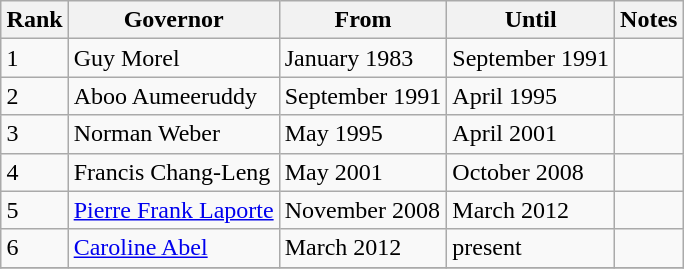<table class="wikitable sortable" style="margin: 0.5em auto">
<tr>
<th>Rank</th>
<th>Governor</th>
<th>From</th>
<th>Until</th>
<th>Notes</th>
</tr>
<tr>
<td>1</td>
<td>Guy Morel</td>
<td>January 1983</td>
<td>September 1991</td>
<td></td>
</tr>
<tr>
<td>2</td>
<td>Aboo Aumeeruddy</td>
<td>September 1991</td>
<td>April 1995</td>
<td></td>
</tr>
<tr>
<td>3</td>
<td>Norman Weber</td>
<td>May 1995</td>
<td>April 2001</td>
<td></td>
</tr>
<tr>
<td>4</td>
<td>Francis Chang-Leng</td>
<td>May 2001</td>
<td>October 2008</td>
<td></td>
</tr>
<tr>
<td>5</td>
<td><a href='#'>Pierre Frank Laporte</a></td>
<td>November 2008</td>
<td>March 2012</td>
<td></td>
</tr>
<tr>
<td>6</td>
<td><a href='#'>Caroline Abel</a></td>
<td>March 2012</td>
<td>present</td>
<td></td>
</tr>
<tr>
</tr>
</table>
